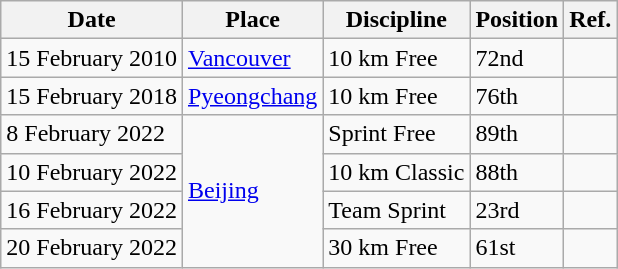<table class="wikitable">
<tr>
<th>Date</th>
<th>Place</th>
<th>Discipline</th>
<th>Position</th>
<th>Ref.</th>
</tr>
<tr>
<td r align=right>15 February 2010</td>
<td><a href='#'>Vancouver</a></td>
<td>10 km Free</td>
<td>72nd</td>
<td></td>
</tr>
<tr>
<td r align=right>15 February 2018</td>
<td><a href='#'>Pyeongchang</a></td>
<td>10 km Free</td>
<td>76th</td>
<td></td>
</tr>
<tr>
<td>8 February 2022</td>
<td rowspan="4"><a href='#'>Beijing</a></td>
<td>Sprint Free</td>
<td>89th</td>
<td></td>
</tr>
<tr>
<td>10 February 2022</td>
<td>10 km Classic</td>
<td>88th</td>
<td></td>
</tr>
<tr>
<td>16 February 2022</td>
<td>Team Sprint</td>
<td>23rd</td>
<td></td>
</tr>
<tr>
<td>20 February 2022</td>
<td>30 km Free</td>
<td>61st</td>
<td></td>
</tr>
</table>
